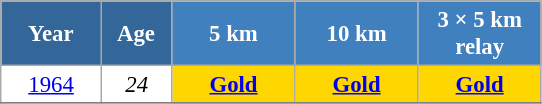<table class="wikitable" style="font-size:95%; text-align:center; border:grey solid 1px; border-collapse:collapse; background:#ffffff;">
<tr>
<th style="background-color:#369; color:white; width:60px;"> Year </th>
<th style="background-color:#369; color:white; width:40px;"> Age </th>
<th style="background-color:#4180be; color:white; width:75px;"> 5 km </th>
<th style="background-color:#4180be; color:white; width:75px;"> 10 km </th>
<th style="background-color:#4180be; color:white; width:75px;"> 3 × 5 km <br> relay </th>
</tr>
<tr>
<td><a href='#'>1964</a></td>
<td><em>24</em></td>
<td style="background:gold;"><a href='#'><strong>Gold</strong></a></td>
<td style="background:gold;"><a href='#'><strong>Gold</strong></a></td>
<td style="background:gold;"><a href='#'><strong>Gold</strong></a></td>
</tr>
<tr>
</tr>
</table>
